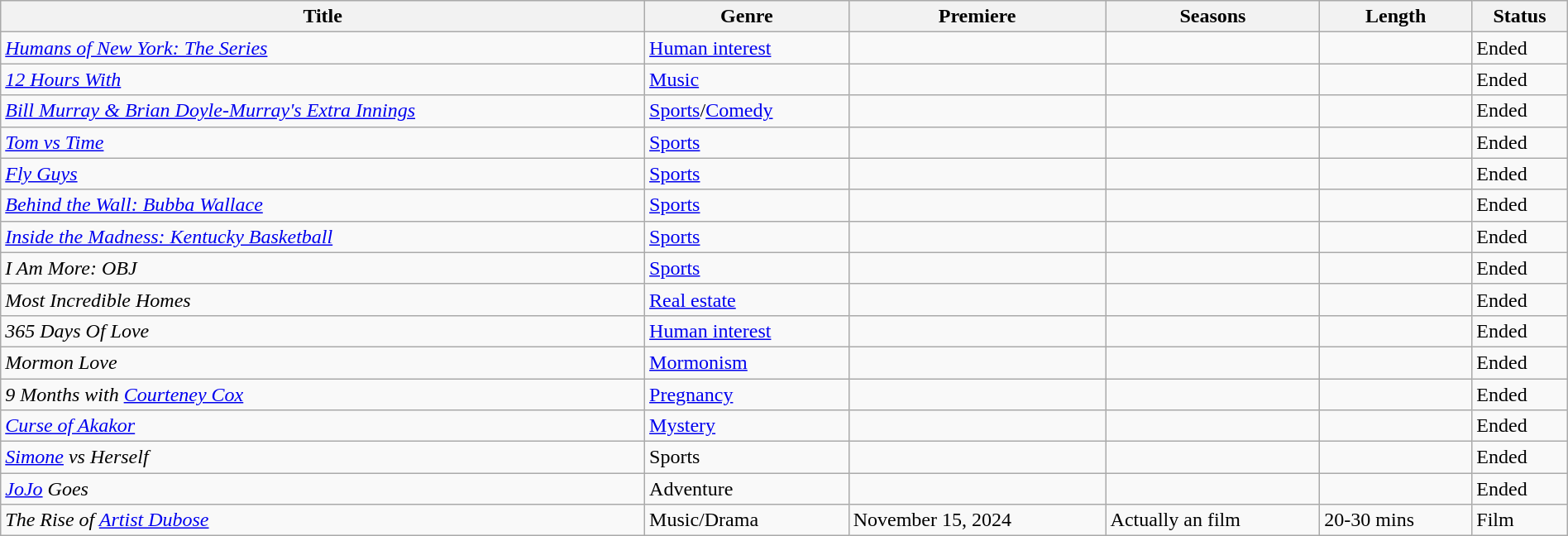<table class="wikitable sortable" style="width:100%">
<tr>
<th>Title</th>
<th>Genre</th>
<th>Premiere</th>
<th>Seasons</th>
<th>Length</th>
<th>Status</th>
</tr>
<tr>
<td><em><a href='#'>Humans of New York: The Series</a></em></td>
<td><a href='#'>Human interest</a></td>
<td></td>
<td></td>
<td></td>
<td>Ended</td>
</tr>
<tr>
<td><em><a href='#'>12 Hours With</a></em></td>
<td><a href='#'>Music</a></td>
<td></td>
<td></td>
<td></td>
<td>Ended</td>
</tr>
<tr>
<td><em><a href='#'>Bill Murray & Brian Doyle-Murray's Extra Innings</a></em></td>
<td><a href='#'>Sports</a>/<a href='#'>Comedy</a></td>
<td></td>
<td></td>
<td></td>
<td>Ended</td>
</tr>
<tr>
<td><em><a href='#'>Tom vs Time</a></em></td>
<td><a href='#'>Sports</a></td>
<td></td>
<td></td>
<td></td>
<td>Ended</td>
</tr>
<tr>
<td><em><a href='#'>Fly Guys</a></em></td>
<td><a href='#'>Sports</a></td>
<td></td>
<td></td>
<td></td>
<td>Ended</td>
</tr>
<tr>
<td><em><a href='#'>Behind the Wall: Bubba Wallace</a></em></td>
<td><a href='#'>Sports</a></td>
<td></td>
<td></td>
<td></td>
<td>Ended</td>
</tr>
<tr>
<td><em><a href='#'>Inside the Madness: Kentucky Basketball</a></em></td>
<td><a href='#'>Sports</a></td>
<td></td>
<td></td>
<td></td>
<td>Ended</td>
</tr>
<tr>
<td><em>I Am More: OBJ</em></td>
<td><a href='#'>Sports</a></td>
<td></td>
<td></td>
<td></td>
<td>Ended</td>
</tr>
<tr>
<td><em>Most Incredible Homes</em></td>
<td><a href='#'>Real estate</a></td>
<td></td>
<td></td>
<td></td>
<td>Ended</td>
</tr>
<tr>
<td><em>365 Days Of Love</em></td>
<td><a href='#'>Human interest</a></td>
<td></td>
<td></td>
<td></td>
<td>Ended</td>
</tr>
<tr>
<td><em>Mormon Love</em></td>
<td><a href='#'>Mormonism</a></td>
<td></td>
<td></td>
<td></td>
<td>Ended</td>
</tr>
<tr>
<td><em>9 Months with <a href='#'>Courteney Cox</a></em></td>
<td><a href='#'>Pregnancy</a></td>
<td></td>
<td></td>
<td></td>
<td>Ended</td>
</tr>
<tr>
<td><em><a href='#'>Curse of Akakor</a></em></td>
<td><a href='#'>Mystery</a></td>
<td></td>
<td></td>
<td></td>
<td>Ended</td>
</tr>
<tr>
<td><em><a href='#'>Simone</a> vs Herself</em></td>
<td>Sports</td>
<td></td>
<td></td>
<td></td>
<td>Ended</td>
</tr>
<tr>
<td><em><a href='#'>JoJo</a> Goes</em></td>
<td>Adventure</td>
<td></td>
<td></td>
<td></td>
<td>Ended</td>
</tr>
<tr>
<td><em>The Rise of <a href='#'>Artist Dubose</a></em></td>
<td>Music/Drama</td>
<td>November 15, 2024</td>
<td>Actually an film</td>
<td>20-30 mins</td>
<td>Film</td>
</tr>
</table>
